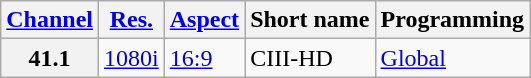<table class="wikitable">
<tr>
<th scope = "col"><a href='#'>Channel</a></th>
<th scope = "col"><a href='#'>Res.</a></th>
<th scope = "col"><a href='#'>Aspect</a></th>
<th scope = "col">Short name</th>
<th scope = "col">Programming</th>
</tr>
<tr>
<th scope = "row">41.1</th>
<td><a href='#'>1080i</a></td>
<td><a href='#'>16:9</a></td>
<td>CIII-HD</td>
<td><a href='#'>Global</a></td>
</tr>
</table>
